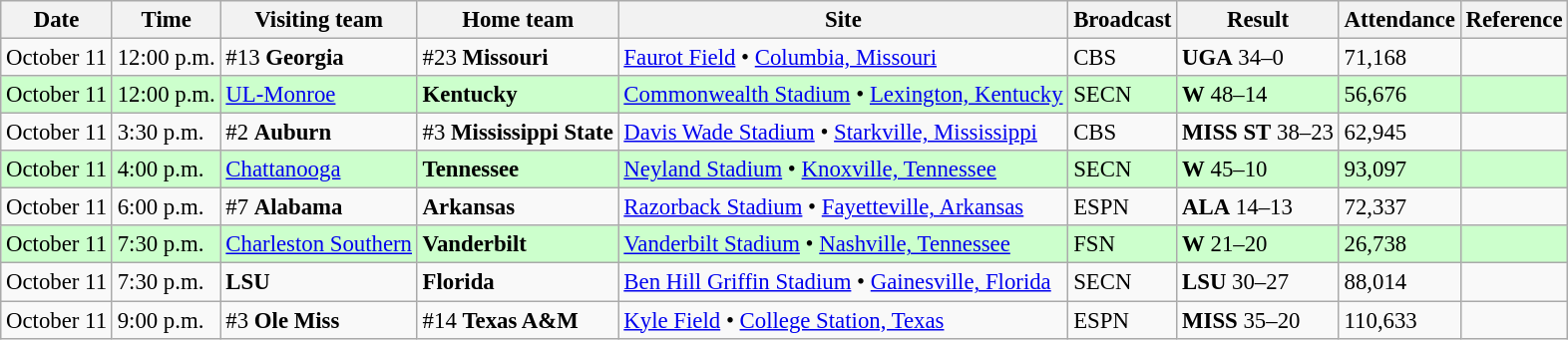<table class="wikitable" style="font-size:95%;">
<tr>
<th>Date</th>
<th>Time</th>
<th>Visiting team</th>
<th>Home team</th>
<th>Site</th>
<th>Broadcast</th>
<th>Result</th>
<th>Attendance</th>
<th class="unsortable">Reference</th>
</tr>
<tr bgcolor=>
<td>October 11</td>
<td>12:00 p.m.</td>
<td>#13 <strong>Georgia</strong></td>
<td>#23 <strong>Missouri</strong></td>
<td><a href='#'>Faurot Field</a> • <a href='#'>Columbia, Missouri</a></td>
<td>CBS</td>
<td><strong>UGA</strong> 34–0</td>
<td>71,168</td>
<td></td>
</tr>
<tr bgcolor=ccffcc>
<td>October 11</td>
<td>12:00 p.m.</td>
<td><a href='#'>UL-Monroe</a></td>
<td><strong>Kentucky</strong></td>
<td><a href='#'>Commonwealth Stadium</a> • <a href='#'>Lexington, Kentucky</a></td>
<td>SECN</td>
<td><strong>W</strong> 48–14</td>
<td>56,676</td>
<td></td>
</tr>
<tr bgcolor=>
<td>October 11</td>
<td>3:30 p.m.</td>
<td>#2 <strong>Auburn</strong></td>
<td>#3 <strong>Mississippi State</strong></td>
<td><a href='#'>Davis Wade Stadium</a> • <a href='#'>Starkville, Mississippi</a></td>
<td>CBS</td>
<td><strong>MISS ST</strong> 38–23</td>
<td>62,945</td>
<td></td>
</tr>
<tr bgcolor=ccffcc>
<td>October 11</td>
<td>4:00 p.m.</td>
<td><a href='#'>Chattanooga</a></td>
<td><strong>Tennessee</strong></td>
<td><a href='#'>Neyland Stadium</a> • <a href='#'>Knoxville, Tennessee</a></td>
<td>SECN</td>
<td><strong>W</strong> 45–10</td>
<td>93,097</td>
<td></td>
</tr>
<tr bgcolor=>
<td>October 11</td>
<td>6:00 p.m.</td>
<td>#7 <strong>Alabama</strong></td>
<td><strong>Arkansas</strong></td>
<td><a href='#'>Razorback Stadium</a> • <a href='#'>Fayetteville, Arkansas</a></td>
<td>ESPN</td>
<td><strong>ALA</strong> 14–13</td>
<td>72,337</td>
<td></td>
</tr>
<tr bgcolor=ccffcc>
<td>October 11</td>
<td>7:30 p.m.</td>
<td><a href='#'>Charleston Southern</a></td>
<td><strong>Vanderbilt</strong></td>
<td><a href='#'>Vanderbilt Stadium</a> • <a href='#'>Nashville, Tennessee</a></td>
<td>FSN</td>
<td><strong>W</strong> 21–20</td>
<td>26,738</td>
<td></td>
</tr>
<tr bgcolor=>
<td>October 11</td>
<td>7:30 p.m.</td>
<td><strong>LSU</strong></td>
<td><strong>Florida</strong></td>
<td><a href='#'>Ben Hill Griffin Stadium</a> • <a href='#'>Gainesville, Florida</a></td>
<td>SECN</td>
<td><strong>LSU</strong> 30–27</td>
<td>88,014</td>
<td></td>
</tr>
<tr bgcolor=>
<td>October 11</td>
<td>9:00 p.m.</td>
<td>#3 <strong>Ole Miss</strong></td>
<td>#14 <strong>Texas A&M</strong></td>
<td><a href='#'>Kyle Field</a> • <a href='#'>College Station, Texas</a></td>
<td>ESPN</td>
<td><strong>MISS</strong> 35–20</td>
<td>110,633</td>
<td></td>
</tr>
</table>
